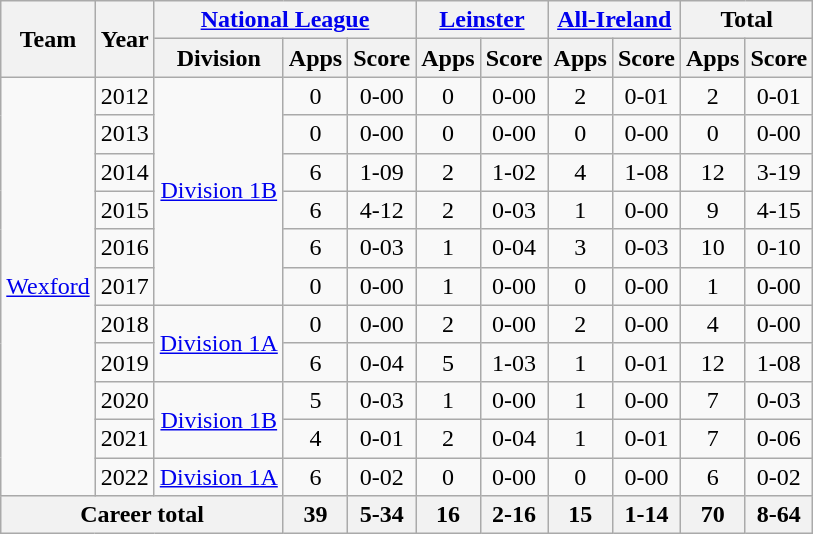<table class="wikitable" style="text-align:center">
<tr>
<th rowspan="2">Team</th>
<th rowspan="2">Year</th>
<th colspan="3"><a href='#'>National League</a></th>
<th colspan="2"><a href='#'>Leinster</a></th>
<th colspan="2"><a href='#'>All-Ireland</a></th>
<th colspan="2">Total</th>
</tr>
<tr>
<th>Division</th>
<th>Apps</th>
<th>Score</th>
<th>Apps</th>
<th>Score</th>
<th>Apps</th>
<th>Score</th>
<th>Apps</th>
<th>Score</th>
</tr>
<tr>
<td rowspan="11"><a href='#'>Wexford</a></td>
<td>2012</td>
<td rowspan="6"><a href='#'>Division 1B</a></td>
<td>0</td>
<td>0-00</td>
<td>0</td>
<td>0-00</td>
<td>2</td>
<td>0-01</td>
<td>2</td>
<td>0-01</td>
</tr>
<tr>
<td>2013</td>
<td>0</td>
<td>0-00</td>
<td>0</td>
<td>0-00</td>
<td>0</td>
<td>0-00</td>
<td>0</td>
<td>0-00</td>
</tr>
<tr>
<td>2014</td>
<td>6</td>
<td>1-09</td>
<td>2</td>
<td>1-02</td>
<td>4</td>
<td>1-08</td>
<td>12</td>
<td>3-19</td>
</tr>
<tr>
<td>2015</td>
<td>6</td>
<td>4-12</td>
<td>2</td>
<td>0-03</td>
<td>1</td>
<td>0-00</td>
<td>9</td>
<td>4-15</td>
</tr>
<tr>
<td>2016</td>
<td>6</td>
<td>0-03</td>
<td>1</td>
<td>0-04</td>
<td>3</td>
<td>0-03</td>
<td>10</td>
<td>0-10</td>
</tr>
<tr>
<td>2017</td>
<td>0</td>
<td>0-00</td>
<td>1</td>
<td>0-00</td>
<td>0</td>
<td>0-00</td>
<td>1</td>
<td>0-00</td>
</tr>
<tr>
<td>2018</td>
<td rowspan="2"><a href='#'>Division 1A</a></td>
<td>0</td>
<td>0-00</td>
<td>2</td>
<td>0-00</td>
<td>2</td>
<td>0-00</td>
<td>4</td>
<td>0-00</td>
</tr>
<tr>
<td>2019</td>
<td>6</td>
<td>0-04</td>
<td>5</td>
<td>1-03</td>
<td>1</td>
<td>0-01</td>
<td>12</td>
<td>1-08</td>
</tr>
<tr>
<td>2020</td>
<td rowspan="2"><a href='#'>Division 1B</a></td>
<td>5</td>
<td>0-03</td>
<td>1</td>
<td>0-00</td>
<td>1</td>
<td>0-00</td>
<td>7</td>
<td>0-03</td>
</tr>
<tr>
<td>2021</td>
<td>4</td>
<td>0-01</td>
<td>2</td>
<td>0-04</td>
<td>1</td>
<td>0-01</td>
<td>7</td>
<td>0-06</td>
</tr>
<tr>
<td>2022</td>
<td rowspan="1"><a href='#'>Division 1A</a></td>
<td>6</td>
<td>0-02</td>
<td>0</td>
<td>0-00</td>
<td>0</td>
<td>0-00</td>
<td>6</td>
<td>0-02</td>
</tr>
<tr>
<th colspan="3">Career total</th>
<th>39</th>
<th>5-34</th>
<th>16</th>
<th>2-16</th>
<th>15</th>
<th>1-14</th>
<th>70</th>
<th>8-64</th>
</tr>
</table>
